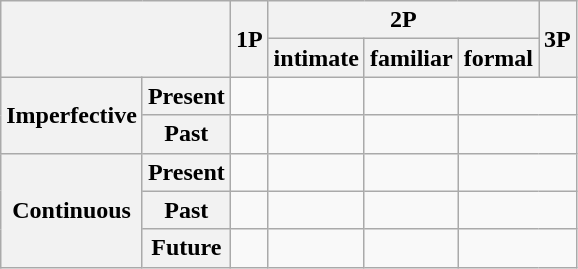<table class="wikitable">
<tr>
<th colspan="2" rowspan="2"></th>
<th rowspan="2">1P</th>
<th colspan="3">2P</th>
<th rowspan="2">3P</th>
</tr>
<tr>
<th>intimate</th>
<th>familiar</th>
<th>formal</th>
</tr>
<tr>
<th rowspan="2">Imperfective</th>
<th>Present</th>
<td></td>
<td></td>
<td></td>
<td colspan="2"></td>
</tr>
<tr>
<th>Past</th>
<td></td>
<td></td>
<td></td>
<td colspan="2"></td>
</tr>
<tr>
<th rowspan="3">Continuous</th>
<th>Present</th>
<td></td>
<td></td>
<td></td>
<td colspan="2"></td>
</tr>
<tr>
<th>Past</th>
<td></td>
<td></td>
<td></td>
<td colspan="2"></td>
</tr>
<tr>
<th>Future</th>
<td></td>
<td></td>
<td></td>
<td colspan="2"></td>
</tr>
</table>
